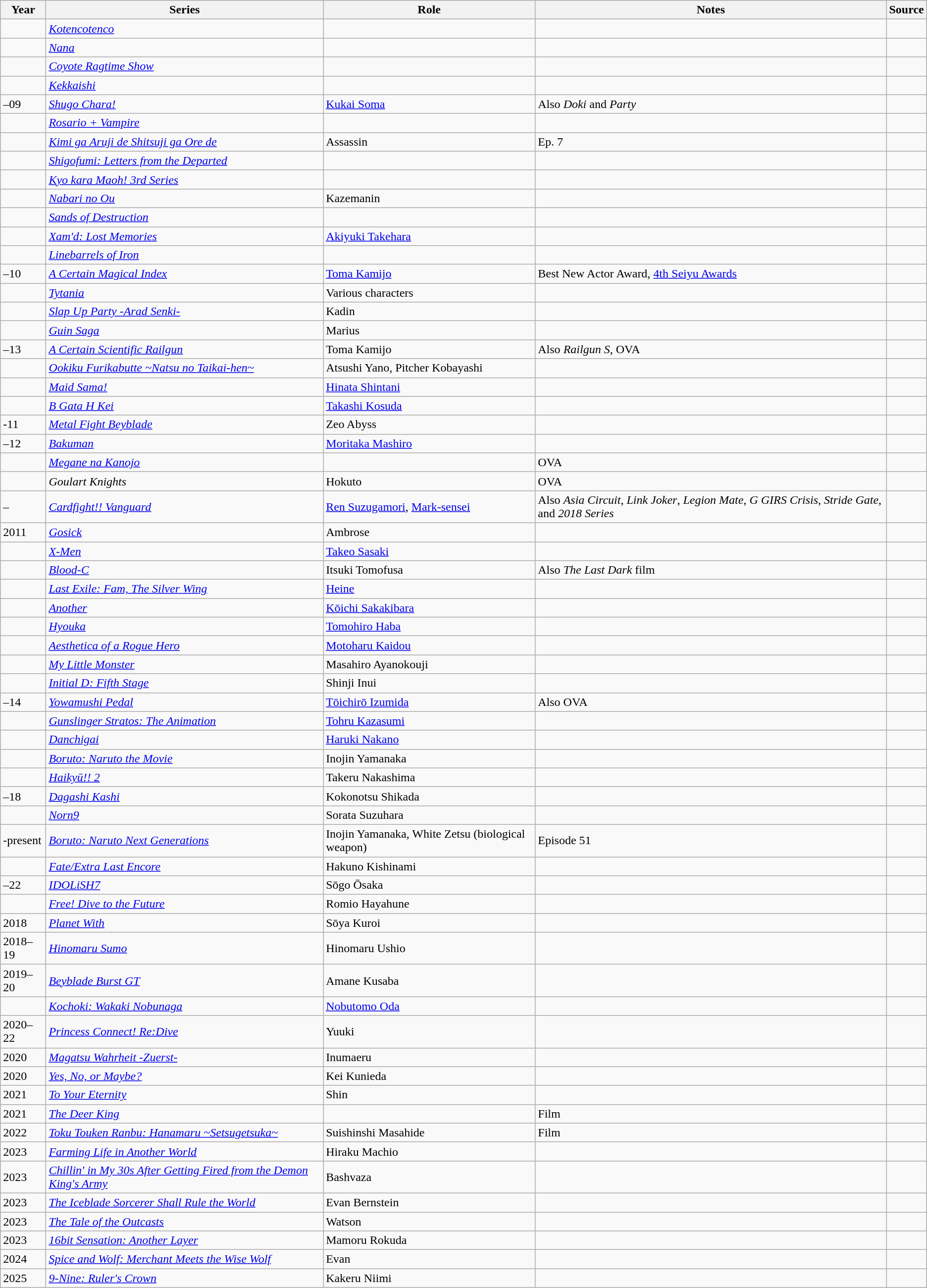<table class="wikitable sortable plainrowheaders">
<tr>
<th>Year</th>
<th>Series</th>
<th>Role</th>
<th class="unsortable">Notes</th>
<th class="unsortable">Source</th>
</tr>
<tr>
<td></td>
<td><em><a href='#'>Kotencotenco</a></em></td>
<td></td>
<td></td>
<td></td>
</tr>
<tr>
<td></td>
<td><em><a href='#'>Nana</a></em></td>
<td></td>
<td></td>
<td></td>
</tr>
<tr>
<td></td>
<td><em><a href='#'>Coyote Ragtime Show</a></em></td>
<td></td>
<td></td>
<td></td>
</tr>
<tr>
<td></td>
<td><em><a href='#'>Kekkaishi</a></em></td>
<td></td>
<td></td>
<td></td>
</tr>
<tr>
<td>–09</td>
<td><em><a href='#'>Shugo Chara!</a></em></td>
<td><a href='#'>Kukai Soma</a></td>
<td>Also <em>Doki</em> and <em>Party</em></td>
<td></td>
</tr>
<tr>
<td></td>
<td><em><a href='#'>Rosario + Vampire</a></em></td>
<td></td>
<td></td>
<td></td>
</tr>
<tr>
<td></td>
<td><em><a href='#'>Kimi ga Aruji de Shitsuji ga Ore de</a></em></td>
<td>Assassin</td>
<td>Ep. 7</td>
<td></td>
</tr>
<tr>
<td></td>
<td><em><a href='#'>Shigofumi: Letters from the Departed</a></em></td>
<td></td>
<td></td>
<td></td>
</tr>
<tr>
<td></td>
<td><em><a href='#'>Kyo kara Maoh! 3rd Series</a></em></td>
<td></td>
<td></td>
<td></td>
</tr>
<tr>
<td></td>
<td><em><a href='#'>Nabari no Ou</a></em></td>
<td>Kazemanin </td>
<td></td>
<td></td>
</tr>
<tr>
<td></td>
<td><em><a href='#'>Sands of Destruction</a></em></td>
<td></td>
<td></td>
<td></td>
</tr>
<tr>
<td></td>
<td><em><a href='#'>Xam'd: Lost Memories</a></em></td>
<td><a href='#'>Akiyuki Takehara</a></td>
<td></td>
<td></td>
</tr>
<tr>
<td></td>
<td><em><a href='#'>Linebarrels of Iron</a></em></td>
<td></td>
<td></td>
<td></td>
</tr>
<tr>
<td>–10</td>
<td><em><a href='#'>A Certain Magical Index</a></em></td>
<td><a href='#'>Toma Kamijo</a></td>
<td>Best New Actor Award, <a href='#'>4th Seiyu Awards</a></td>
<td></td>
</tr>
<tr>
<td></td>
<td><em><a href='#'>Tytania</a></em></td>
<td>Various characters</td>
<td></td>
<td></td>
</tr>
<tr>
<td></td>
<td><em><a href='#'>Slap Up Party -Arad Senki-</a></em></td>
<td>Kadin</td>
<td></td>
<td></td>
</tr>
<tr>
<td></td>
<td><em><a href='#'>Guin Saga</a></em></td>
<td>Marius</td>
<td></td>
<td></td>
</tr>
<tr>
<td>–13</td>
<td><em><a href='#'>A Certain Scientific Railgun</a></em></td>
<td>Toma Kamijo</td>
<td>Also <em>Railgun S</em>, OVA</td>
<td></td>
</tr>
<tr>
<td></td>
<td><em><a href='#'>Ookiku Furikabutte ~Natsu no Taikai-hen~</a></em> </td>
<td>Atsushi Yano, Pitcher Kobayashi</td>
<td></td>
<td></td>
</tr>
<tr>
<td></td>
<td><em><a href='#'>Maid Sama!</a></em></td>
<td><a href='#'>Hinata Shintani</a></td>
<td></td>
<td></td>
</tr>
<tr>
<td></td>
<td><em><a href='#'>B Gata H Kei</a></em></td>
<td><a href='#'>Takashi Kosuda</a></td>
<td></td>
<td></td>
</tr>
<tr>
<td>-11</td>
<td><em><a href='#'>Metal Fight Beyblade</a></em></td>
<td>Zeo Abyss</td>
<td></td>
<td></td>
</tr>
<tr>
<td>–12</td>
<td><em><a href='#'>Bakuman</a></em></td>
<td><a href='#'>Moritaka Mashiro</a></td>
<td></td>
<td></td>
</tr>
<tr>
<td></td>
<td><em><a href='#'>Megane na Kanojo</a></em></td>
<td></td>
<td>OVA</td>
<td></td>
</tr>
<tr>
<td></td>
<td><em>Goulart Knights</em></td>
<td>Hokuto</td>
<td>OVA</td>
<td></td>
</tr>
<tr>
<td>–</td>
<td><em><a href='#'>Cardfight!! Vanguard</a></em></td>
<td><a href='#'>Ren Suzugamori</a>, <a href='#'>Mark-sensei</a></td>
<td>Also <em>Asia Circuit</em>, <em>Link Joker</em>, <em>Legion Mate</em>, <em>G GIRS Crisis</em>, <em>Stride Gate</em>, and <em>2018 Series</em></td>
<td></td>
</tr>
<tr>
<td>2011</td>
<td><em><a href='#'>Gosick</a></em></td>
<td>Ambrose</td>
<td></td>
<td></td>
</tr>
<tr>
<td></td>
<td><em><a href='#'>X-Men</a></em></td>
<td><a href='#'>Takeo Sasaki</a></td>
<td></td>
<td></td>
</tr>
<tr>
<td></td>
<td><em><a href='#'>Blood-C</a></em></td>
<td>Itsuki Tomofusa</td>
<td>Also <em>The Last Dark</em> film</td>
<td></td>
</tr>
<tr>
<td></td>
<td><em><a href='#'>Last Exile: Fam, The Silver Wing</a></em></td>
<td><a href='#'>Heine</a></td>
<td></td>
<td></td>
</tr>
<tr>
<td></td>
<td><em><a href='#'>Another</a></em></td>
<td><a href='#'>Kōichi Sakakibara</a></td>
<td></td>
<td></td>
</tr>
<tr>
<td></td>
<td><em><a href='#'>Hyouka</a></em></td>
<td><a href='#'>Tomohiro Haba</a></td>
<td></td>
<td></td>
</tr>
<tr>
<td></td>
<td><em><a href='#'>Aesthetica of a Rogue Hero</a></em></td>
<td><a href='#'>Motoharu Kaidou</a></td>
<td></td>
<td></td>
</tr>
<tr>
<td></td>
<td><em><a href='#'>My Little Monster</a></em></td>
<td>Masahiro Ayanokouji</td>
<td></td>
<td></td>
</tr>
<tr>
<td></td>
<td><em><a href='#'>Initial D: Fifth Stage</a></em></td>
<td>Shinji Inui</td>
<td></td>
<td></td>
</tr>
<tr>
<td>–14</td>
<td><em><a href='#'>Yowamushi Pedal</a></em></td>
<td><a href='#'>Tōichirō Izumida</a></td>
<td>Also OVA</td>
<td></td>
</tr>
<tr>
<td></td>
<td><em><a href='#'>Gunslinger Stratos: The Animation</a></em></td>
<td><a href='#'>Tohru Kazasumi</a></td>
<td></td>
<td></td>
</tr>
<tr>
<td></td>
<td><em><a href='#'>Danchigai</a></em></td>
<td><a href='#'>Haruki Nakano</a></td>
<td></td>
<td></td>
</tr>
<tr>
<td></td>
<td><em><a href='#'>Boruto: Naruto the Movie</a></em></td>
<td>Inojin Yamanaka</td>
<td></td>
<td></td>
</tr>
<tr>
<td></td>
<td><em><a href='#'>Haikyū!! 2</a></em></td>
<td>Takeru Nakashima</td>
<td></td>
<td></td>
</tr>
<tr>
<td>–18</td>
<td><em><a href='#'>Dagashi Kashi</a></em></td>
<td>Kokonotsu Shikada</td>
<td></td>
<td></td>
</tr>
<tr>
<td></td>
<td><em><a href='#'>Norn9</a></em></td>
<td>Sorata Suzuhara</td>
<td></td>
<td></td>
</tr>
<tr>
<td>-present</td>
<td><em><a href='#'>Boruto: Naruto Next Generations</a></em></td>
<td>Inojin Yamanaka, White Zetsu (biological weapon)</td>
<td>Episode 51</td>
<td></td>
</tr>
<tr>
<td></td>
<td><em><a href='#'>Fate/Extra Last Encore</a></em></td>
<td>Hakuno Kishinami</td>
<td></td>
<td></td>
</tr>
<tr>
<td>–22</td>
<td><em><a href='#'>IDOLiSH7</a></em></td>
<td>Sōgo Ōsaka</td>
<td></td>
<td></td>
</tr>
<tr>
<td></td>
<td><em><a href='#'>Free! Dive to the Future</a></em></td>
<td>Romio Hayahune</td>
<td></td>
<td></td>
</tr>
<tr>
<td>2018</td>
<td><em><a href='#'>Planet With</a></em></td>
<td>Sōya Kuroi</td>
<td></td>
<td></td>
</tr>
<tr>
<td>2018–19</td>
<td><em><a href='#'>Hinomaru Sumo</a></em></td>
<td>Hinomaru Ushio</td>
<td></td>
<td></td>
</tr>
<tr>
<td>2019–20</td>
<td><em><a href='#'>Beyblade Burst GT</a></em></td>
<td>Amane Kusaba</td>
<td></td>
<td></td>
</tr>
<tr>
<td></td>
<td><em><a href='#'>Kochoki: Wakaki Nobunaga</a></em></td>
<td><a href='#'>Nobutomo Oda</a></td>
<td></td>
<td></td>
</tr>
<tr>
<td>2020–22</td>
<td><em><a href='#'>Princess Connect! Re:Dive</a></em></td>
<td>Yuuki</td>
<td></td>
<td></td>
</tr>
<tr>
<td>2020</td>
<td><em><a href='#'>Magatsu Wahrheit -Zuerst-</a></em></td>
<td>Inumaeru</td>
<td></td>
<td></td>
</tr>
<tr>
<td>2020</td>
<td><em><a href='#'>Yes, No, or Maybe?</a></em></td>
<td>Kei Kunieda</td>
<td></td>
<td></td>
</tr>
<tr>
<td>2021</td>
<td><em><a href='#'>To Your Eternity</a></em></td>
<td>Shin</td>
<td></td>
<td></td>
</tr>
<tr>
<td>2021</td>
<td><em><a href='#'>The Deer King</a></em></td>
<td></td>
<td>Film</td>
<td></td>
</tr>
<tr>
<td>2022</td>
<td><em><a href='#'>Toku Touken Ranbu: Hanamaru ~Setsugetsuka~</a></em></td>
<td>Suishinshi Masahide</td>
<td>Film</td>
<td></td>
</tr>
<tr>
<td>2023</td>
<td><em><a href='#'>Farming Life in Another World</a></em></td>
<td>Hiraku Machio</td>
<td></td>
<td></td>
</tr>
<tr>
<td>2023</td>
<td><em><a href='#'>Chillin' in My 30s After Getting Fired from the Demon King's Army</a></em></td>
<td>Bashvaza</td>
<td></td>
<td></td>
</tr>
<tr>
<td>2023</td>
<td><em><a href='#'>The Iceblade Sorcerer Shall Rule the World</a></em></td>
<td>Evan Bernstein</td>
<td></td>
<td></td>
</tr>
<tr>
<td>2023</td>
<td><em><a href='#'>The Tale of the Outcasts</a></em></td>
<td>Watson</td>
<td></td>
<td></td>
</tr>
<tr>
<td>2023</td>
<td><em><a href='#'>16bit Sensation: Another Layer</a></em></td>
<td>Mamoru Rokuda</td>
<td></td>
<td></td>
</tr>
<tr>
<td>2024</td>
<td><em><a href='#'>Spice and Wolf: Merchant Meets the Wise Wolf</a></em></td>
<td>Evan</td>
<td></td>
<td></td>
</tr>
<tr>
<td>2025</td>
<td><em><a href='#'>9-Nine: Ruler's Crown</a></em></td>
<td>Kakeru Niimi</td>
<td></td>
<td></td>
</tr>
</table>
